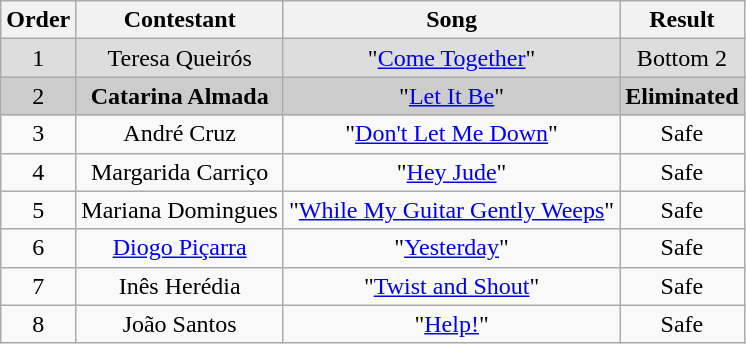<table class="wikitable plainrowheaders" style="text-align:center;">
<tr>
<th>Order</th>
<th>Contestant</th>
<th>Song</th>
<th>Result</th>
</tr>
<tr style="background:#ddd;">
<td>1</td>
<td>Teresa Queirós</td>
<td>"<a href='#'>Come Together</a>"</td>
<td>Bottom 2</td>
</tr>
<tr style="background:#ccc;">
<td>2</td>
<td><strong>Catarina Almada</strong></td>
<td>"<a href='#'>Let It Be</a>"</td>
<td><strong>Eliminated</strong></td>
</tr>
<tr>
<td>3</td>
<td>André Cruz</td>
<td>"<a href='#'>Don't Let Me Down</a>"</td>
<td>Safe</td>
</tr>
<tr>
<td>4</td>
<td>Margarida Carriço</td>
<td>"<a href='#'>Hey Jude</a>"</td>
<td>Safe</td>
</tr>
<tr>
<td>5</td>
<td>Mariana Domingues</td>
<td>"<a href='#'>While My Guitar Gently Weeps</a>"</td>
<td>Safe</td>
</tr>
<tr>
<td>6</td>
<td><a href='#'>Diogo Piçarra</a></td>
<td>"<a href='#'>Yesterday</a>"</td>
<td>Safe</td>
</tr>
<tr>
<td>7</td>
<td>Inês Herédia</td>
<td>"<a href='#'>Twist and Shout</a>"</td>
<td>Safe</td>
</tr>
<tr>
<td>8</td>
<td>João Santos</td>
<td>"<a href='#'>Help!</a>"</td>
<td>Safe</td>
</tr>
</table>
